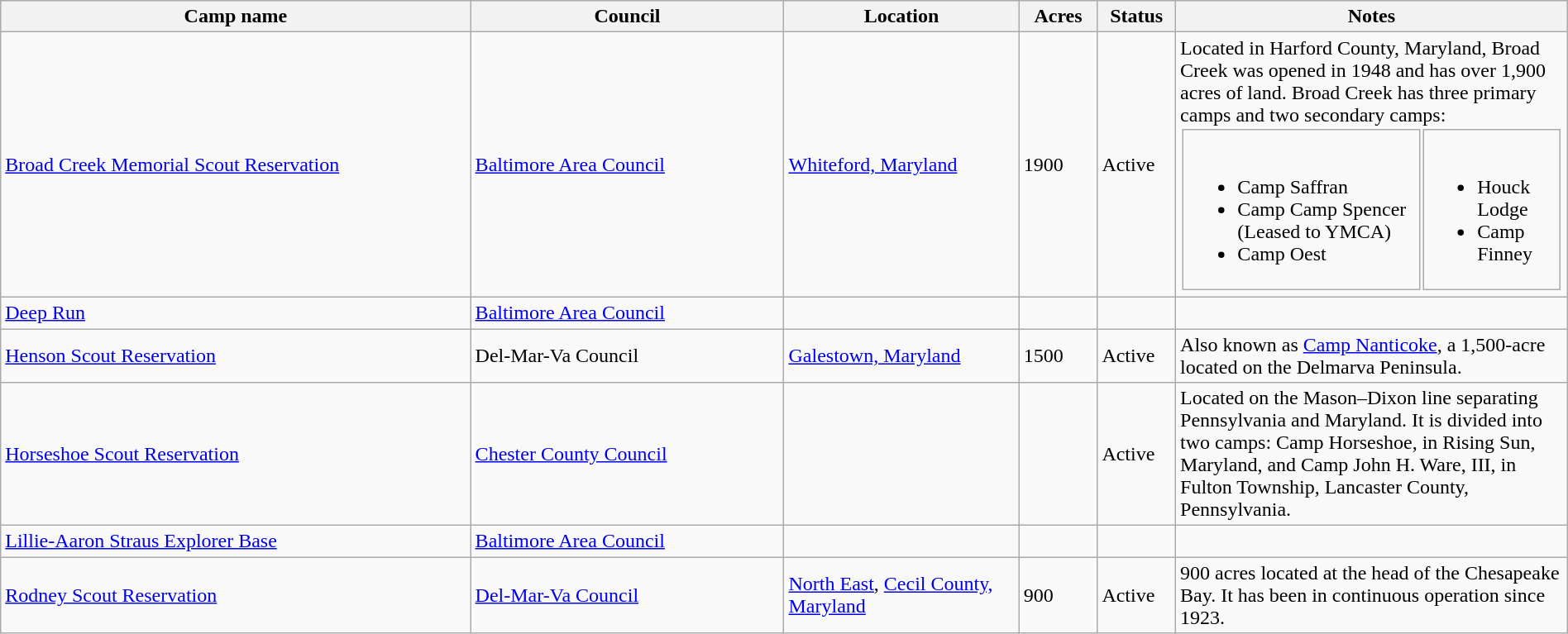<table class="wikitable sortable" border="1" width="100%">
<tr>
<th scope="col" width="30%">Camp name</th>
<th scope="col" width="20%">Council</th>
<th scope="col" width="15%">Location</th>
<th scope="col" width="5%">Acres</th>
<th scope="col" width="5%">Status</th>
<th scope="col" width="25%"  class="unsortable">Notes</th>
</tr>
<tr>
<td><a href='#'>Broad Creek Memorial Scout Reservation</a></td>
<td><a href='#'>Baltimore Area Council</a></td>
<td><a href='#'>Whiteford, Maryland</a></td>
<td>1900</td>
<td>Active</td>
<td>Located in Harford County, Maryland, Broad Creek was opened in 1948 and has over 1,900 acres of land.  Broad Creek has three primary camps and two secondary camps:<br><table>
<tr>
<td><br><ul><li>Camp Saffran</li><li>Camp Camp Spencer (Leased to YMCA)</li><li>Camp Oest</li></ul></td>
<td><br><ul><li>Houck Lodge</li><li>Camp Finney</li></ul></td>
</tr>
</table>
</td>
</tr>
<tr>
<td><a href='#'>Deep Run</a></td>
<td><a href='#'>Baltimore Area Council</a></td>
<td></td>
<td></td>
<td></td>
<td></td>
</tr>
<tr>
<td><a href='#'>Henson Scout Reservation</a></td>
<td>Del-Mar-Va Council</td>
<td><a href='#'>Galestown, Maryland</a></td>
<td>1500</td>
<td>Active</td>
<td>Also known as <a href='#'>Camp Nanticoke</a>, a 1,500-acre located on the Delmarva Peninsula.</td>
</tr>
<tr>
<td><a href='#'>Horseshoe Scout Reservation</a></td>
<td><a href='#'>Chester County Council</a></td>
<td></td>
<td></td>
<td>Active</td>
<td>Located on the Mason–Dixon line separating Pennsylvania and Maryland.  It is divided into two camps: Camp Horseshoe, in Rising Sun, Maryland, and Camp John H. Ware, III, in Fulton Township, Lancaster County, Pennsylvania.</td>
</tr>
<tr>
<td><a href='#'>Lillie-Aaron Straus Explorer Base</a></td>
<td><a href='#'>Baltimore Area Council</a></td>
<td></td>
<td></td>
<td></td>
<td></td>
</tr>
<tr>
<td><a href='#'>Rodney Scout Reservation</a></td>
<td><a href='#'>Del-Mar-Va Council</a></td>
<td><a href='#'>North East</a>, <a href='#'>Cecil County, Maryland</a></td>
<td>900</td>
<td>Active</td>
<td>900 acres located at the head of the Chesapeake Bay. It has been in continuous operation since 1923.</td>
</tr>
</table>
